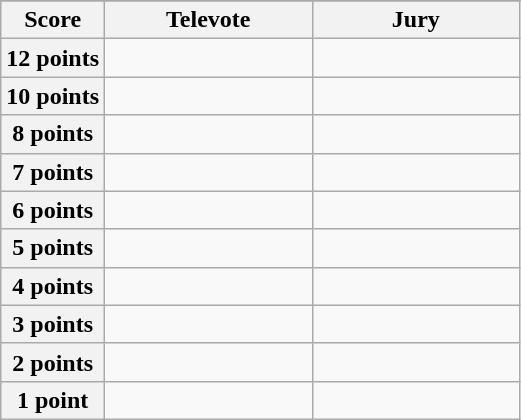<table class="wikitable">
<tr>
</tr>
<tr>
<th scope="col" width="20%">Score</th>
<th scope="col" width="40%">Televote</th>
<th scope="col" width="40%">Jury</th>
</tr>
<tr>
<th scope="row">12 points</th>
<td></td>
<td></td>
</tr>
<tr>
<th scope="row">10 points</th>
<td></td>
<td></td>
</tr>
<tr>
<th scope="row">8 points</th>
<td></td>
<td></td>
</tr>
<tr>
<th scope="row">7 points</th>
<td></td>
<td></td>
</tr>
<tr>
<th scope="row">6 points</th>
<td></td>
<td></td>
</tr>
<tr>
<th scope="row">5 points</th>
<td></td>
<td></td>
</tr>
<tr>
<th scope="row">4 points</th>
<td></td>
<td></td>
</tr>
<tr>
<th scope="row">3 points</th>
<td></td>
<td></td>
</tr>
<tr>
<th scope="row">2 points</th>
<td></td>
<td></td>
</tr>
<tr>
<th scope="row">1 point</th>
<td></td>
<td></td>
</tr>
</table>
